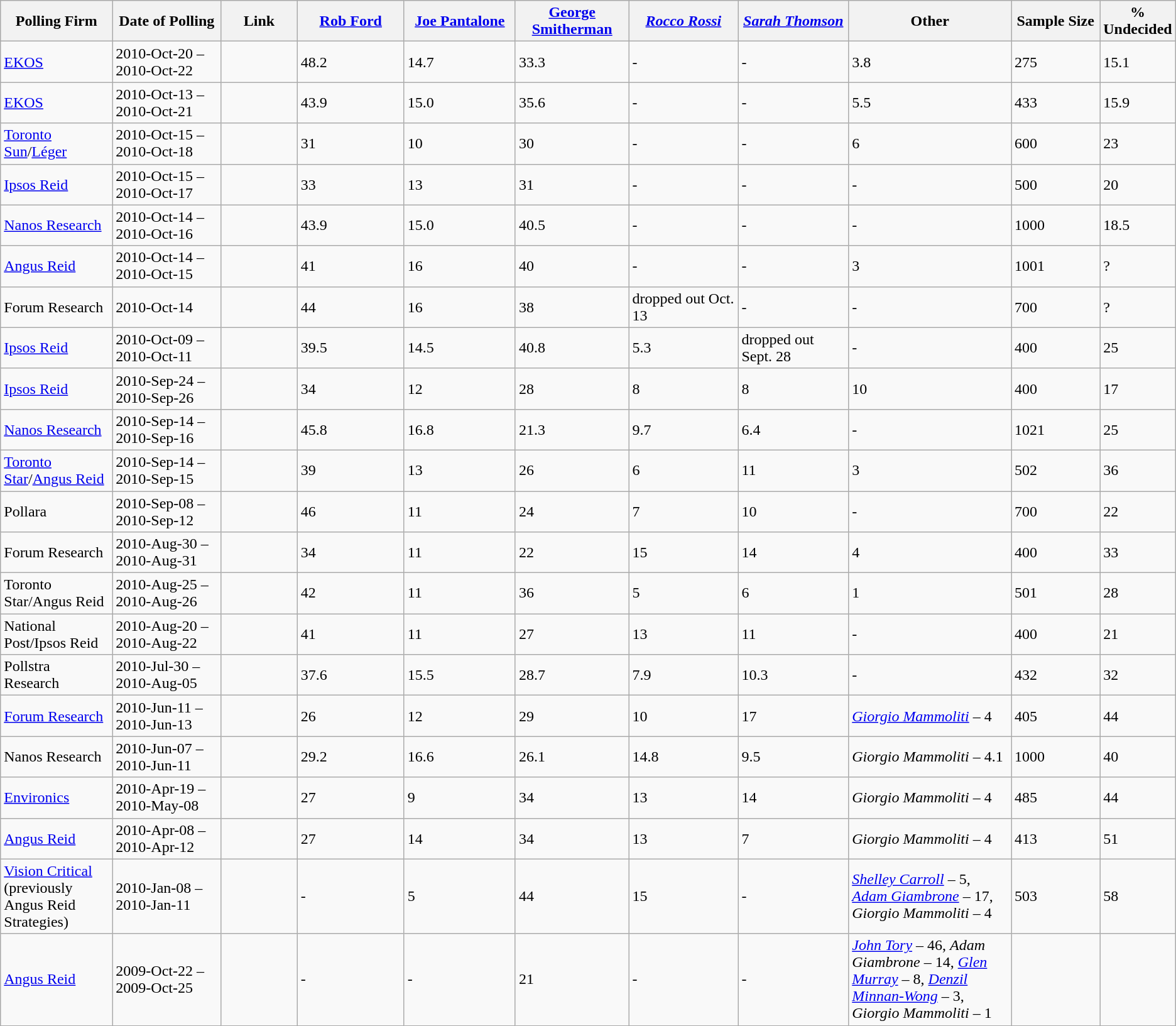<table class="wikitable sortable">
<tr style="background-color:#E9E9E9">
<th width=10%>Polling Firm</th>
<th width=10%>Date of Polling</th>
<th width=7%>Link</th>
<th width=10%><a href='#'>Rob Ford</a></th>
<th width=10%><a href='#'>Joe Pantalone</a></th>
<th width=10%><a href='#'>George Smitherman</a></th>
<th width=10%><em><a href='#'>Rocco Rossi</a></em></th>
<th width=10%><em><a href='#'>Sarah Thomson</a></em></th>
<th width=15%>Other</th>
<th width=10%>Sample Size</th>
<th width=10%>% Undecided</th>
</tr>
<tr>
<td><a href='#'>EKOS</a></td>
<td>2010-Oct-20 – 2010-Oct-22</td>
<td></td>
<td>48.2</td>
<td>14.7</td>
<td>33.3</td>
<td>-</td>
<td>-</td>
<td>3.8</td>
<td>275</td>
<td>15.1</td>
</tr>
<tr>
<td><a href='#'>EKOS</a></td>
<td>2010-Oct-13 – 2010-Oct-21</td>
<td></td>
<td>43.9</td>
<td>15.0</td>
<td>35.6</td>
<td>-</td>
<td>-</td>
<td>5.5</td>
<td>433</td>
<td>15.9</td>
</tr>
<tr>
<td><a href='#'>Toronto Sun</a>/<a href='#'>Léger</a></td>
<td>2010-Oct-15 – 2010-Oct-18</td>
<td></td>
<td>31</td>
<td>10</td>
<td>30</td>
<td>-</td>
<td>-</td>
<td>6</td>
<td>600</td>
<td>23</td>
</tr>
<tr>
<td><a href='#'>Ipsos Reid</a></td>
<td>2010-Oct-15 – 2010-Oct-17</td>
<td></td>
<td>33</td>
<td>13</td>
<td>31</td>
<td>-</td>
<td>-</td>
<td>-</td>
<td>500</td>
<td>20</td>
</tr>
<tr>
<td><a href='#'>Nanos Research</a></td>
<td>2010-Oct-14 – 2010-Oct-16</td>
<td></td>
<td>43.9</td>
<td>15.0</td>
<td>40.5</td>
<td>-</td>
<td>-</td>
<td>-</td>
<td>1000</td>
<td>18.5</td>
</tr>
<tr>
<td><a href='#'>Angus Reid</a></td>
<td>2010-Oct-14 – 2010-Oct-15</td>
<td></td>
<td>41</td>
<td>16</td>
<td>40</td>
<td>-</td>
<td>-</td>
<td>3</td>
<td>1001</td>
<td>?</td>
</tr>
<tr>
<td>Forum Research</td>
<td>2010-Oct-14</td>
<td></td>
<td>44</td>
<td>16</td>
<td>38</td>
<td>dropped out Oct. 13</td>
<td>-</td>
<td>-</td>
<td>700</td>
<td>?</td>
</tr>
<tr>
<td><a href='#'>Ipsos Reid</a></td>
<td>2010-Oct-09 – 2010-Oct-11</td>
<td></td>
<td>39.5</td>
<td>14.5</td>
<td>40.8</td>
<td>5.3</td>
<td>dropped out Sept. 28</td>
<td>-</td>
<td>400</td>
<td>25</td>
</tr>
<tr>
<td><a href='#'>Ipsos Reid</a></td>
<td>2010-Sep-24 – 2010-Sep-26</td>
<td></td>
<td>34</td>
<td>12</td>
<td>28</td>
<td>8</td>
<td>8</td>
<td>10</td>
<td>400</td>
<td>17</td>
</tr>
<tr>
<td><a href='#'>Nanos Research</a></td>
<td>2010-Sep-14 – 2010-Sep-16</td>
<td></td>
<td>45.8</td>
<td>16.8</td>
<td>21.3</td>
<td>9.7</td>
<td>6.4</td>
<td>-</td>
<td>1021</td>
<td>25</td>
</tr>
<tr>
<td><a href='#'>Toronto Star</a>/<a href='#'>Angus Reid</a></td>
<td>2010-Sep-14 – 2010-Sep-15</td>
<td></td>
<td>39</td>
<td>13</td>
<td>26</td>
<td>6</td>
<td>11</td>
<td>3</td>
<td>502</td>
<td>36</td>
</tr>
<tr>
<td>Pollara</td>
<td>2010-Sep-08 – 2010-Sep-12</td>
<td></td>
<td>46</td>
<td>11</td>
<td>24</td>
<td>7</td>
<td>10</td>
<td>-</td>
<td>700</td>
<td>22</td>
</tr>
<tr>
<td>Forum Research</td>
<td>2010-Aug-30 – 2010-Aug-31</td>
<td></td>
<td>34</td>
<td>11</td>
<td>22</td>
<td>15</td>
<td>14</td>
<td>4</td>
<td>400</td>
<td>33</td>
</tr>
<tr>
<td>Toronto Star/Angus Reid</td>
<td>2010-Aug-25 – 2010-Aug-26</td>
<td></td>
<td>42</td>
<td>11</td>
<td>36</td>
<td>5</td>
<td>6</td>
<td>1</td>
<td>501</td>
<td>28</td>
</tr>
<tr>
<td>National Post/Ipsos Reid</td>
<td>2010-Aug-20 – 2010-Aug-22</td>
<td></td>
<td>41</td>
<td>11</td>
<td>27</td>
<td>13</td>
<td>11</td>
<td>-</td>
<td>400</td>
<td>21</td>
</tr>
<tr>
<td>Pollstra Research</td>
<td>2010-Jul-30 – 2010-Aug-05</td>
<td></td>
<td>37.6</td>
<td>15.5</td>
<td>28.7</td>
<td>7.9</td>
<td>10.3</td>
<td>-</td>
<td>432</td>
<td>32</td>
</tr>
<tr>
<td><a href='#'>Forum Research</a></td>
<td>2010-Jun-11 – 2010-Jun-13</td>
<td></td>
<td>26</td>
<td>12</td>
<td>29</td>
<td>10</td>
<td>17</td>
<td><em><a href='#'>Giorgio Mammoliti</a></em> – 4</td>
<td>405</td>
<td>44</td>
</tr>
<tr>
<td>Nanos Research</td>
<td>2010-Jun-07 – 2010-Jun-11</td>
<td></td>
<td>29.2</td>
<td>16.6</td>
<td>26.1</td>
<td>14.8</td>
<td>9.5</td>
<td><em>Giorgio Mammoliti</em> – 4.1</td>
<td>1000</td>
<td>40</td>
</tr>
<tr>
<td><a href='#'>Environics</a></td>
<td>2010-Apr-19 – 2010-May-08</td>
<td></td>
<td>27</td>
<td>9</td>
<td>34</td>
<td>13</td>
<td>14</td>
<td><em>Giorgio Mammoliti</em> – 4</td>
<td>485</td>
<td>44</td>
</tr>
<tr>
<td><a href='#'>Angus Reid</a></td>
<td>2010-Apr-08 – 2010-Apr-12</td>
<td></td>
<td>27</td>
<td>14</td>
<td>34</td>
<td>13</td>
<td>7</td>
<td><em>Giorgio Mammoliti</em> – 4</td>
<td>413</td>
<td>51</td>
</tr>
<tr>
<td><a href='#'>Vision Critical</a><br>(previously Angus Reid Strategies)</td>
<td>2010-Jan-08 – 2010-Jan-11</td>
<td></td>
<td>-</td>
<td>5</td>
<td>44</td>
<td>15</td>
<td>-</td>
<td><em><a href='#'>Shelley Carroll</a></em> – 5, <em><a href='#'>Adam Giambrone</a></em> – 17, <em>Giorgio Mammoliti</em> – 4</td>
<td>503</td>
<td>58</td>
</tr>
<tr>
<td><a href='#'>Angus Reid</a></td>
<td>2009-Oct-22 – 2009-Oct-25</td>
<td></td>
<td>-</td>
<td>-</td>
<td>21</td>
<td>-</td>
<td>-</td>
<td><em><a href='#'>John Tory</a></em> – 46, <em>Adam Giambrone</em> – 14, <em><a href='#'>Glen Murray</a></em> – 8, <em><a href='#'>Denzil Minnan-Wong</a></em> – 3, <em>Giorgio Mammoliti</em> – 1</td>
<td></td>
<td></td>
</tr>
</table>
